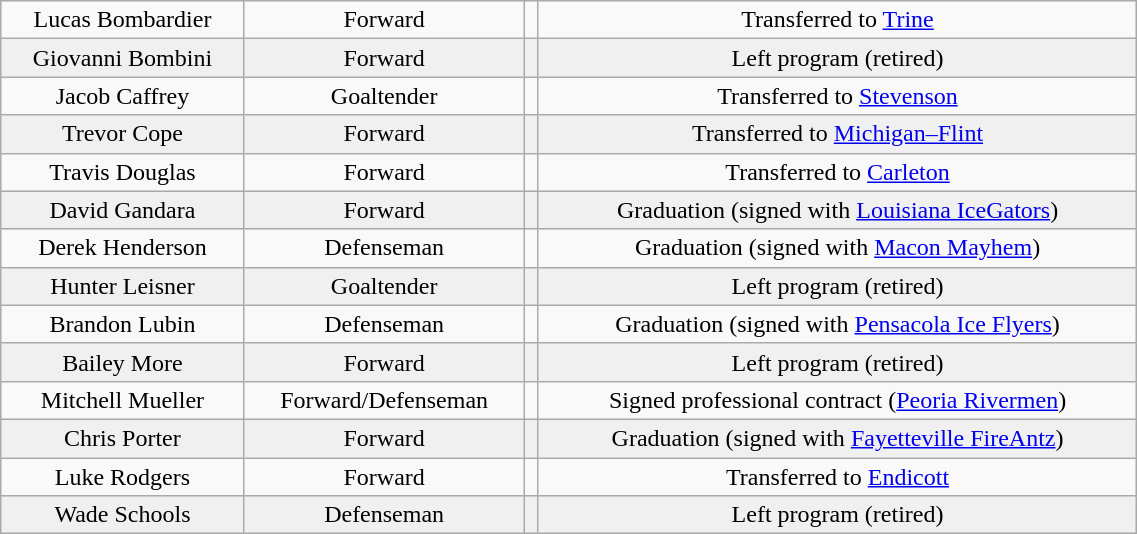<table class="wikitable" width="60%">
<tr align="center" bgcolor="">
<td>Lucas Bombardier</td>
<td>Forward</td>
<td></td>
<td>Transferred to <a href='#'>Trine</a></td>
</tr>
<tr align="center" bgcolor="f0f0f0">
<td>Giovanni Bombini</td>
<td>Forward</td>
<td></td>
<td>Left program (retired)</td>
</tr>
<tr align="center" bgcolor="">
<td>Jacob Caffrey</td>
<td>Goaltender</td>
<td></td>
<td>Transferred to <a href='#'>Stevenson</a></td>
</tr>
<tr align="center" bgcolor="f0f0f0">
<td>Trevor Cope</td>
<td>Forward</td>
<td></td>
<td>Transferred to <a href='#'>Michigan–Flint</a></td>
</tr>
<tr align="center" bgcolor="">
<td>Travis Douglas</td>
<td>Forward</td>
<td></td>
<td>Transferred to <a href='#'>Carleton</a></td>
</tr>
<tr align="center" bgcolor="f0f0f0">
<td>David Gandara</td>
<td>Forward</td>
<td></td>
<td>Graduation (signed with <a href='#'>Louisiana IceGators</a>)</td>
</tr>
<tr align="center" bgcolor="">
<td>Derek Henderson</td>
<td>Defenseman</td>
<td></td>
<td>Graduation (signed with <a href='#'>Macon Mayhem</a>)</td>
</tr>
<tr align="center" bgcolor="f0f0f0">
<td>Hunter Leisner</td>
<td>Goaltender</td>
<td></td>
<td>Left program (retired)</td>
</tr>
<tr align="center" bgcolor="">
<td>Brandon Lubin</td>
<td>Defenseman</td>
<td></td>
<td>Graduation (signed with <a href='#'>Pensacola Ice Flyers</a>)</td>
</tr>
<tr align="center" bgcolor="f0f0f0">
<td>Bailey More</td>
<td>Forward</td>
<td></td>
<td>Left program (retired)</td>
</tr>
<tr align="center" bgcolor="">
<td>Mitchell Mueller</td>
<td>Forward/Defenseman</td>
<td></td>
<td>Signed professional contract (<a href='#'>Peoria Rivermen</a>)</td>
</tr>
<tr align="center" bgcolor="f0f0f0">
<td>Chris Porter</td>
<td>Forward</td>
<td></td>
<td>Graduation (signed with <a href='#'>Fayetteville FireAntz</a>)</td>
</tr>
<tr align="center" bgcolor="">
<td>Luke Rodgers</td>
<td>Forward</td>
<td></td>
<td>Transferred to <a href='#'>Endicott</a></td>
</tr>
<tr align="center" bgcolor="f0f0f0">
<td>Wade Schools</td>
<td>Defenseman</td>
<td></td>
<td>Left program (retired)</td>
</tr>
</table>
